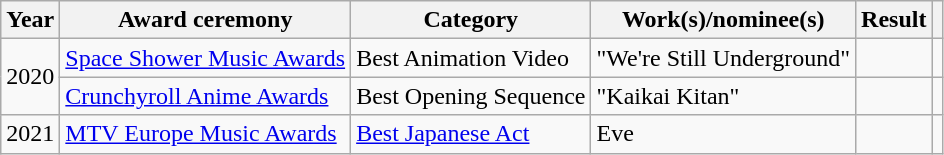<table class="wikitable">
<tr>
<th>Year</th>
<th>Award ceremony</th>
<th>Category</th>
<th>Work(s)/nominee(s)</th>
<th>Result</th>
<th></th>
</tr>
<tr>
<td rowspan="2">2020</td>
<td><a href='#'>Space Shower Music Awards</a></td>
<td>Best Animation Video</td>
<td>"We're Still Underground"</td>
<td></td>
<td align="center"></td>
</tr>
<tr>
<td><a href='#'>Crunchyroll Anime Awards</a></td>
<td>Best Opening Sequence</td>
<td>"Kaikai Kitan"<br></td>
<td></td>
<td align="center"></td>
</tr>
<tr>
<td>2021</td>
<td><a href='#'>MTV Europe Music Awards</a></td>
<td><a href='#'>Best Japanese Act</a></td>
<td>Eve</td>
<td></td>
<td align="center"></td>
</tr>
</table>
